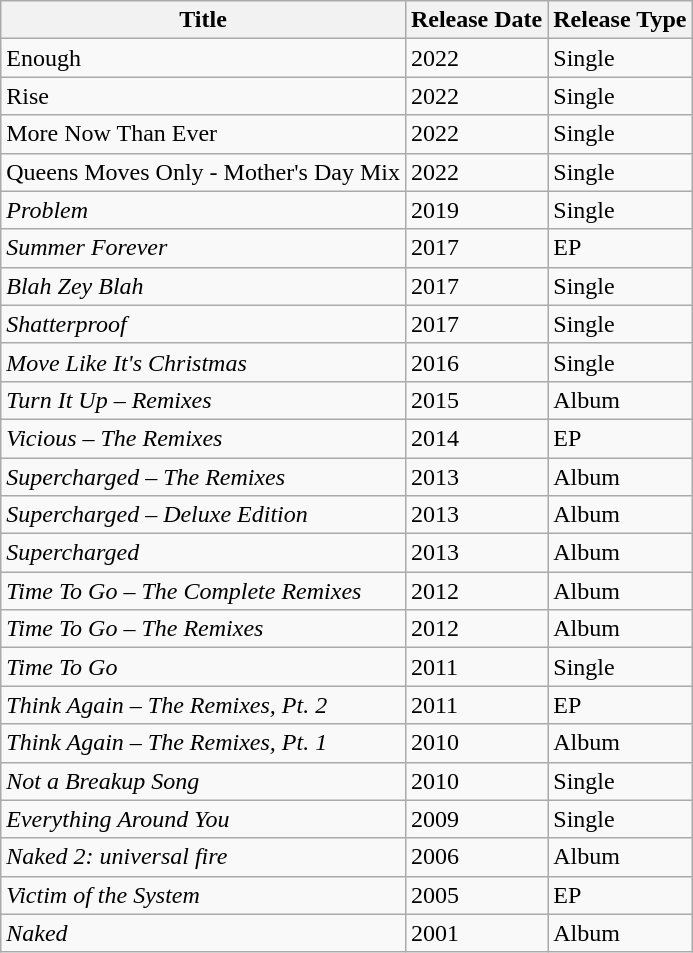<table class="wikitable sortable">
<tr>
<th>Title</th>
<th>Release Date</th>
<th>Release Type</th>
</tr>
<tr>
<td>Enough</td>
<td>2022</td>
<td>Single</td>
</tr>
<tr>
<td>Rise</td>
<td>2022</td>
<td>Single</td>
</tr>
<tr>
<td>More Now Than Ever</td>
<td>2022</td>
<td>Single</td>
</tr>
<tr>
<td>Queens Moves Only - Mother's Day Mix</td>
<td>2022</td>
<td>Single</td>
</tr>
<tr>
<td><em>Problem</em></td>
<td>2019</td>
<td>Single</td>
</tr>
<tr>
<td><em>Summer Forever</em></td>
<td>2017</td>
<td>EP</td>
</tr>
<tr>
<td><em>Blah Zey Blah</em></td>
<td>2017</td>
<td>Single</td>
</tr>
<tr>
<td><em>Shatterproof</em></td>
<td>2017</td>
<td>Single</td>
</tr>
<tr>
<td><em>Move Like It's Christmas</em></td>
<td>2016</td>
<td>Single</td>
</tr>
<tr>
<td><em>Turn It Up – Remixes</em></td>
<td>2015</td>
<td>Album</td>
</tr>
<tr>
<td><em>Vicious – The Remixes</em></td>
<td>2014</td>
<td>EP</td>
</tr>
<tr>
<td><em>Supercharged – The Remixes</em></td>
<td>2013</td>
<td>Album</td>
</tr>
<tr>
<td><em>Supercharged – Deluxe Edition</em></td>
<td>2013</td>
<td>Album</td>
</tr>
<tr>
<td><em>Supercharged</em></td>
<td>2013</td>
<td>Album</td>
</tr>
<tr>
<td><em>Time To Go – The Complete Remixes</em></td>
<td>2012</td>
<td>Album</td>
</tr>
<tr>
<td><em>Time To Go – The Remixes</em></td>
<td>2012</td>
<td>Album</td>
</tr>
<tr>
<td><em>Time To Go</em></td>
<td>2011</td>
<td>Single</td>
</tr>
<tr>
<td><em>Think Again – The Remixes, Pt. 2</em></td>
<td>2011</td>
<td>EP</td>
</tr>
<tr>
<td><em>Think Again – The Remixes, Pt. 1</em></td>
<td>2010</td>
<td>Album</td>
</tr>
<tr>
<td><em>Not a Breakup Song</em></td>
<td>2010</td>
<td>Single</td>
</tr>
<tr>
<td><em>Everything Around You</em></td>
<td>2009</td>
<td>Single</td>
</tr>
<tr>
<td><em>Naked 2: universal fire</em></td>
<td>2006</td>
<td>Album</td>
</tr>
<tr>
<td><em>Victim of the System</em></td>
<td>2005</td>
<td>EP</td>
</tr>
<tr>
<td><em>Naked</em></td>
<td>2001</td>
<td>Album</td>
</tr>
</table>
